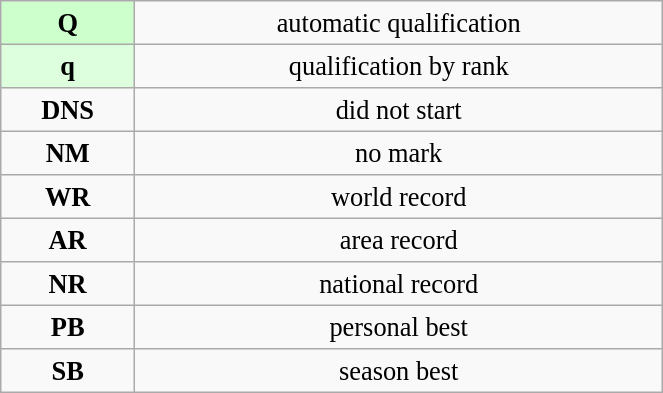<table class="wikitable" style=" text-align:center; font-size:110%;" width="35%">
<tr>
<td bgcolor="ccffcc"><strong>Q</strong></td>
<td>automatic qualification</td>
</tr>
<tr>
<td bgcolor="ddffdd"><strong>q</strong></td>
<td>qualification by rank</td>
</tr>
<tr>
<td><strong>DNS</strong></td>
<td>did not start</td>
</tr>
<tr>
<td><strong>NM</strong></td>
<td>no mark</td>
</tr>
<tr>
<td><strong>WR</strong></td>
<td>world record</td>
</tr>
<tr>
<td><strong>AR</strong></td>
<td>area record</td>
</tr>
<tr>
<td><strong>NR</strong></td>
<td>national record</td>
</tr>
<tr>
<td><strong>PB</strong></td>
<td>personal best</td>
</tr>
<tr>
<td><strong>SB</strong></td>
<td>season best</td>
</tr>
</table>
